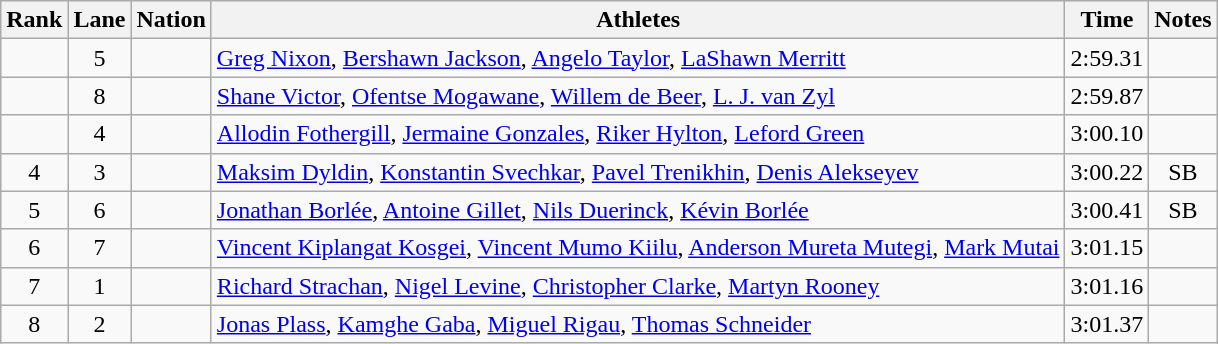<table class="wikitable sortable" style="text-align:center">
<tr>
<th>Rank</th>
<th>Lane</th>
<th>Nation</th>
<th>Athletes</th>
<th>Time</th>
<th>Notes</th>
</tr>
<tr>
<td></td>
<td>5</td>
<td align=left></td>
<td align=left><a href='#'>Greg Nixon</a>, <a href='#'>Bershawn Jackson</a>, <a href='#'>Angelo Taylor</a>, <a href='#'>LaShawn Merritt</a></td>
<td>2:59.31</td>
<td></td>
</tr>
<tr>
<td></td>
<td>8</td>
<td align=left></td>
<td align=left><a href='#'>Shane Victor</a>, <a href='#'>Ofentse Mogawane</a>, <a href='#'>Willem de Beer</a>, <a href='#'>L. J. van Zyl</a></td>
<td>2:59.87</td>
<td></td>
</tr>
<tr>
<td></td>
<td>4</td>
<td align=left></td>
<td align=left><a href='#'>Allodin Fothergill</a>, <a href='#'>Jermaine Gonzales</a>, <a href='#'>Riker Hylton</a>, <a href='#'>Leford Green</a></td>
<td>3:00.10</td>
<td></td>
</tr>
<tr>
<td>4</td>
<td>3</td>
<td align=left></td>
<td align=left><a href='#'>Maksim Dyldin</a>, <a href='#'>Konstantin Svechkar</a>, <a href='#'>Pavel Trenikhin</a>, <a href='#'>Denis Alekseyev</a></td>
<td>3:00.22</td>
<td>SB</td>
</tr>
<tr>
<td>5</td>
<td>6</td>
<td align=left></td>
<td align=left><a href='#'>Jonathan Borlée</a>, <a href='#'>Antoine Gillet</a>, <a href='#'>Nils Duerinck</a>, <a href='#'>Kévin Borlée</a></td>
<td>3:00.41</td>
<td>SB</td>
</tr>
<tr>
<td>6</td>
<td>7</td>
<td align=left></td>
<td align=left><a href='#'>Vincent Kiplangat Kosgei</a>, <a href='#'>Vincent Mumo Kiilu</a>, <a href='#'>Anderson Mureta Mutegi</a>, <a href='#'>Mark Mutai</a></td>
<td>3:01.15</td>
<td></td>
</tr>
<tr>
<td>7</td>
<td>1</td>
<td align=left></td>
<td align=left><a href='#'>Richard Strachan</a>, <a href='#'>Nigel Levine</a>, <a href='#'>Christopher Clarke</a>, <a href='#'>Martyn Rooney</a></td>
<td>3:01.16</td>
<td></td>
</tr>
<tr>
<td>8</td>
<td>2</td>
<td align=left></td>
<td align=left><a href='#'>Jonas Plass</a>, <a href='#'>Kamghe Gaba</a>, <a href='#'>Miguel Rigau</a>, <a href='#'>Thomas Schneider</a></td>
<td>3:01.37</td>
<td></td>
</tr>
</table>
